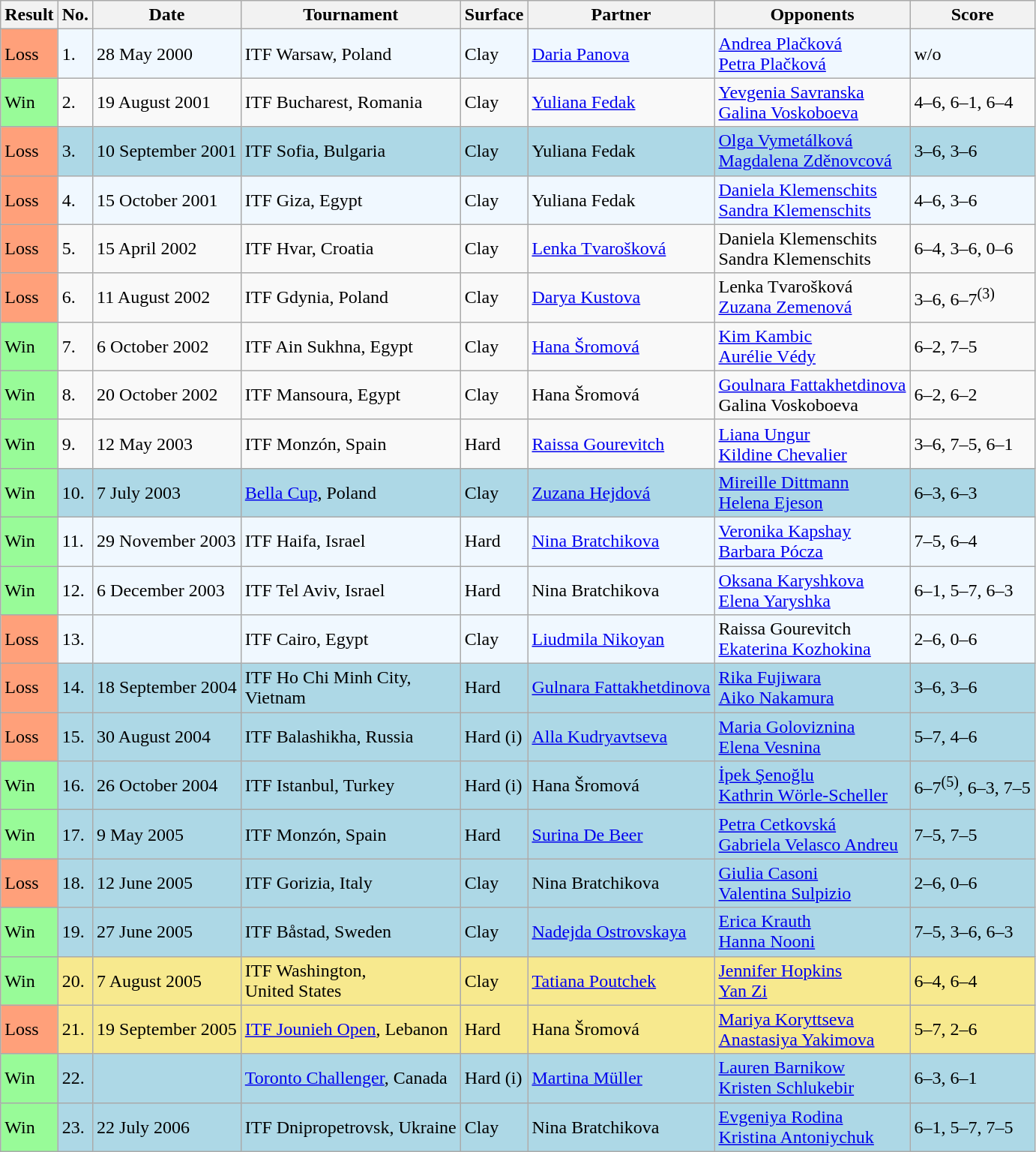<table class="sortable wikitable">
<tr>
<th>Result</th>
<th>No.</th>
<th>Date</th>
<th>Tournament</th>
<th>Surface</th>
<th>Partner</th>
<th>Opponents</th>
<th class="unsortable">Score</th>
</tr>
<tr style="background:#f0f8ff;">
<td style="background:#ffa07a;">Loss</td>
<td>1.</td>
<td>28 May 2000</td>
<td>ITF Warsaw, Poland</td>
<td>Clay</td>
<td> <a href='#'>Daria Panova</a></td>
<td> <a href='#'>Andrea Plačková</a> <br>  <a href='#'>Petra Plačková</a></td>
<td>w/o</td>
</tr>
<tr>
<td style="background:#98fb98;">Win</td>
<td>2.</td>
<td>19 August 2001</td>
<td>ITF Bucharest, Romania</td>
<td>Clay</td>
<td> <a href='#'>Yuliana Fedak</a></td>
<td> <a href='#'>Yevgenia Savranska</a> <br>  <a href='#'>Galina Voskoboeva</a></td>
<td>4–6, 6–1, 6–4</td>
</tr>
<tr style="background:lightblue;">
<td style="background:#ffa07a;">Loss</td>
<td>3.</td>
<td>10 September 2001</td>
<td>ITF Sofia, Bulgaria</td>
<td>Clay</td>
<td> Yuliana Fedak</td>
<td> <a href='#'>Olga Vymetálková</a> <br>  <a href='#'>Magdalena Zděnovcová</a></td>
<td>3–6, 3–6</td>
</tr>
<tr style="background:#f0f8ff;">
<td style="background:#ffa07a;">Loss</td>
<td>4.</td>
<td>15 October 2001</td>
<td>ITF Giza, Egypt</td>
<td>Clay</td>
<td> Yuliana Fedak</td>
<td> <a href='#'>Daniela Klemenschits</a> <br>  <a href='#'>Sandra Klemenschits</a></td>
<td>4–6, 3–6</td>
</tr>
<tr>
<td style="background:#ffa07a;">Loss</td>
<td>5.</td>
<td>15 April 2002</td>
<td>ITF Hvar, Croatia</td>
<td>Clay</td>
<td> <a href='#'>Lenka Tvarošková</a></td>
<td> Daniela Klemenschits <br>  Sandra Klemenschits</td>
<td>6–4, 3–6, 0–6</td>
</tr>
<tr>
<td style="background:#ffa07a;">Loss</td>
<td>6.</td>
<td>11 August 2002</td>
<td>ITF Gdynia, Poland</td>
<td>Clay</td>
<td> <a href='#'>Darya Kustova</a></td>
<td> Lenka Tvarošková <br>  <a href='#'>Zuzana Zemenová</a></td>
<td>3–6, 6–7<sup>(3)</sup></td>
</tr>
<tr>
<td style="background:#98fb98;">Win</td>
<td>7.</td>
<td>6 October 2002</td>
<td>ITF Ain Sukhna, Egypt</td>
<td>Clay</td>
<td> <a href='#'>Hana Šromová</a></td>
<td> <a href='#'>Kim Kambic</a> <br>  <a href='#'>Aurélie Védy</a></td>
<td>6–2, 7–5</td>
</tr>
<tr>
<td style="background:#98fb98;">Win</td>
<td>8.</td>
<td>20 October 2002</td>
<td>ITF Mansoura, Egypt</td>
<td>Clay</td>
<td> Hana Šromová</td>
<td> <a href='#'>Goulnara Fattakhetdinova</a> <br>  Galina Voskoboeva</td>
<td>6–2, 6–2</td>
</tr>
<tr>
<td style="background:#98fb98;">Win</td>
<td>9.</td>
<td>12 May 2003</td>
<td>ITF Monzón, Spain</td>
<td>Hard</td>
<td> <a href='#'>Raissa Gourevitch</a></td>
<td> <a href='#'>Liana Ungur</a> <br>  <a href='#'>Kildine Chevalier</a></td>
<td>3–6, 7–5, 6–1</td>
</tr>
<tr style="background:lightblue;">
<td style="background:#98fb98;">Win</td>
<td>10.</td>
<td>7 July 2003</td>
<td><a href='#'>Bella Cup</a>, Poland</td>
<td>Clay</td>
<td> <a href='#'>Zuzana Hejdová</a></td>
<td> <a href='#'>Mireille Dittmann</a> <br>  <a href='#'>Helena Ejeson</a></td>
<td>6–3, 6–3</td>
</tr>
<tr style="background:#f0f8ff;">
<td style="background:#98fb98;">Win</td>
<td>11.</td>
<td>29 November 2003</td>
<td>ITF Haifa, Israel</td>
<td>Hard</td>
<td> <a href='#'>Nina Bratchikova</a></td>
<td> <a href='#'>Veronika Kapshay</a> <br>  <a href='#'>Barbara Pócza</a></td>
<td>7–5, 6–4</td>
</tr>
<tr style="background:#f0f8ff;">
<td style="background:#98fb98;">Win</td>
<td>12.</td>
<td>6 December 2003</td>
<td>ITF Tel Aviv, Israel</td>
<td>Hard</td>
<td> Nina Bratchikova</td>
<td> <a href='#'>Oksana Karyshkova</a> <br>  <a href='#'>Elena Yaryshka</a></td>
<td>6–1, 5–7, 6–3</td>
</tr>
<tr style="background:#f0f8ff;">
<td style="background:#ffa07a;">Loss</td>
<td>13.</td>
<td></td>
<td>ITF Cairo, Egypt</td>
<td>Clay</td>
<td> <a href='#'>Liudmila Nikoyan</a></td>
<td> Raissa Gourevitch <br>  <a href='#'>Ekaterina Kozhokina</a></td>
<td>2–6, 0–6</td>
</tr>
<tr style="background:lightblue;">
<td style="background:#ffa07a;">Loss</td>
<td>14.</td>
<td>18 September 2004</td>
<td>ITF Ho Chi Minh City, <br>Vietnam</td>
<td>Hard</td>
<td> <a href='#'>Gulnara Fattakhetdinova</a></td>
<td> <a href='#'>Rika Fujiwara</a> <br>  <a href='#'>Aiko Nakamura</a></td>
<td>3–6, 3–6</td>
</tr>
<tr style="background:lightblue;">
<td style="background:#ffa07a;">Loss</td>
<td>15.</td>
<td>30 August 2004</td>
<td>ITF Balashikha, Russia</td>
<td>Hard (i)</td>
<td> <a href='#'>Alla Kudryavtseva</a></td>
<td> <a href='#'>Maria Goloviznina</a> <br>  <a href='#'>Elena Vesnina</a></td>
<td>5–7, 4–6</td>
</tr>
<tr style="background:lightblue;">
<td style="background:#98fb98;">Win</td>
<td>16.</td>
<td>26 October 2004</td>
<td>ITF Istanbul, Turkey</td>
<td>Hard (i)</td>
<td> Hana Šromová</td>
<td> <a href='#'>İpek Şenoğlu</a> <br>  <a href='#'>Kathrin Wörle-Scheller</a></td>
<td>6–7<sup>(5)</sup>, 6–3, 7–5</td>
</tr>
<tr style="background:lightblue;">
<td style="background:#98fb98;">Win</td>
<td>17.</td>
<td>9 May 2005</td>
<td>ITF Monzón, Spain</td>
<td>Hard</td>
<td> <a href='#'>Surina De Beer</a></td>
<td> <a href='#'>Petra Cetkovská</a> <br>  <a href='#'>Gabriela Velasco Andreu</a></td>
<td>7–5, 7–5</td>
</tr>
<tr style="background:lightblue;">
<td style="background:#ffa07a;">Loss</td>
<td>18.</td>
<td>12 June 2005</td>
<td>ITF Gorizia, Italy</td>
<td>Clay</td>
<td> Nina Bratchikova</td>
<td> <a href='#'>Giulia Casoni</a> <br>  <a href='#'>Valentina Sulpizio</a></td>
<td>2–6, 0–6</td>
</tr>
<tr style="background:lightblue;">
<td style="background:#98fb98;">Win</td>
<td>19.</td>
<td>27 June 2005</td>
<td>ITF Båstad, Sweden</td>
<td>Clay</td>
<td> <a href='#'>Nadejda Ostrovskaya</a></td>
<td> <a href='#'>Erica Krauth</a> <br>  <a href='#'>Hanna Nooni</a></td>
<td>7–5, 3–6, 6–3</td>
</tr>
<tr style="background:#f7e98e;">
<td style="background:#98fb98;">Win</td>
<td>20.</td>
<td>7 August 2005</td>
<td>ITF Washington, <br>United States</td>
<td>Clay</td>
<td> <a href='#'>Tatiana Poutchek</a></td>
<td> <a href='#'>Jennifer Hopkins</a> <br>  <a href='#'>Yan Zi</a></td>
<td>6–4, 6–4</td>
</tr>
<tr style="background:#f7e98e;">
<td style="background:#ffa07a;">Loss</td>
<td>21.</td>
<td>19 September 2005</td>
<td><a href='#'>ITF Jounieh Open</a>, Lebanon</td>
<td>Hard</td>
<td> Hana Šromová</td>
<td> <a href='#'>Mariya Koryttseva</a> <br>  <a href='#'>Anastasiya Yakimova</a></td>
<td>5–7, 2–6</td>
</tr>
<tr style="background:lightblue;">
<td style="background:#98fb98;">Win</td>
<td>22.</td>
<td></td>
<td><a href='#'>Toronto Challenger</a>, Canada</td>
<td>Hard (i)</td>
<td> <a href='#'>Martina Müller</a></td>
<td> <a href='#'>Lauren Barnikow</a> <br>  <a href='#'>Kristen Schlukebir</a></td>
<td>6–3, 6–1</td>
</tr>
<tr style="background:lightblue;">
<td style="background:#98fb98;">Win</td>
<td>23.</td>
<td>22 July 2006</td>
<td>ITF Dnipropetrovsk, Ukraine</td>
<td>Clay</td>
<td> Nina Bratchikova</td>
<td> <a href='#'>Evgeniya Rodina</a> <br>  <a href='#'>Kristina Antoniychuk</a></td>
<td>6–1, 5–7, 7–5</td>
</tr>
</table>
